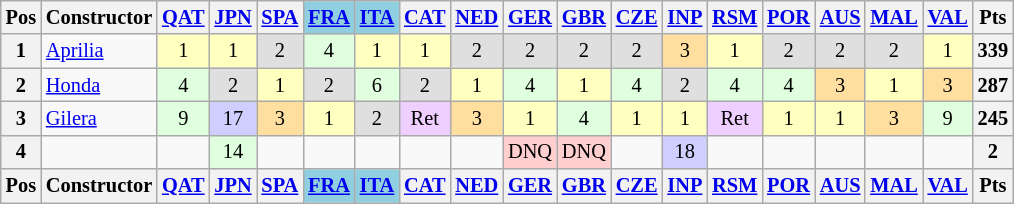<table class="wikitable" style="font-size:85%; text-align:center">
<tr valign="top">
<th valign="middle" scope-"col">Pos</th>
<th valign="middle" scope="col">Constructor<br></th>
<th><a href='#'>QAT</a><br></th>
<th><a href='#'>JPN</a><br></th>
<th><a href='#'>SPA</a><br></th>
<th style="background:#8fcfdf;"><a href='#'>FRA</a><br></th>
<th style="background:#8fcfdf;"><a href='#'>ITA</a><br></th>
<th><a href='#'>CAT</a><br></th>
<th><a href='#'>NED</a><br></th>
<th><a href='#'>GER</a><br></th>
<th><a href='#'>GBR</a><br></th>
<th><a href='#'>CZE</a><br></th>
<th><a href='#'>INP</a><br></th>
<th><a href='#'>RSM</a><br></th>
<th><a href='#'>POR</a><br></th>
<th><a href='#'>AUS</a><br></th>
<th><a href='#'>MAL</a><br></th>
<th><a href='#'>VAL</a><br></th>
<th valign="middle">Pts</th>
</tr>
<tr>
<th>1</th>
<td align="left"> <a href='#'>Aprilia</a></td>
<td style="background:#ffffbf;">1</td>
<td style="background:#ffffbf;">1</td>
<td style="background:#dfdfdf;">2</td>
<td style="background:#dfffdf;">4</td>
<td style="background:#ffffbf;">1</td>
<td style="background:#ffffbf;">1</td>
<td style="background:#dfdfdf;">2</td>
<td style="background:#dfdfdf;">2</td>
<td style="background:#dfdfdf;">2</td>
<td style="background:#dfdfdf;">2</td>
<td style="background:#ffdf9f;">3</td>
<td style="background:#ffffbf;">1</td>
<td style="background:#dfdfdf;">2</td>
<td style="background:#dfdfdf;">2</td>
<td style="background:#dfdfdf;">2</td>
<td style="background:#ffffbf;">1</td>
<th>339</th>
</tr>
<tr>
<th>2</th>
<td align="left"> <a href='#'>Honda</a></td>
<td style="background:#dfffdf;">4</td>
<td style="background:#dfdfdf;">2</td>
<td style="background:#ffffbf;">1</td>
<td style="background:#dfdfdf;">2</td>
<td style="background:#dfffdf;">6</td>
<td style="background:#dfdfdf;">2</td>
<td style="background:#ffffbf;">1</td>
<td style="background:#dfffdf;">4</td>
<td style="background:#ffffbf;">1</td>
<td style="background:#dfffdf;">4</td>
<td style="background:#dfdfdf;">2</td>
<td style="background:#dfffdf;">4</td>
<td style="background:#dfffdf;">4</td>
<td style="background:#ffdf9f;">3</td>
<td style="background:#ffffbf;">1</td>
<td style="background:#ffdf9f;">3</td>
<th>287</th>
</tr>
<tr>
<th>3</th>
<td align="left"> <a href='#'>Gilera</a></td>
<td style="background:#dfffdf;">9</td>
<td style="background:#cfcfff;">17</td>
<td style="background:#ffdf9f;">3</td>
<td style="background:#ffffbf;">1</td>
<td style="background:#dfdfdf;">2</td>
<td style="background:#efcfff;">Ret</td>
<td style="background:#ffdf9f;">3</td>
<td style="background:#ffffbf;">1</td>
<td style="background:#dfffdf;">4</td>
<td style="background:#ffffbf;">1</td>
<td style="background:#ffffbf;">1</td>
<td style="background:#efcfff;">Ret</td>
<td style="background:#ffffbf;">1</td>
<td style="background:#ffffbf;">1</td>
<td style="background:#ffdf9f;">3</td>
<td style="background:#dfffdf;">9</td>
<th>245</th>
</tr>
<tr>
<th>4</th>
<td align="left"></td>
<td></td>
<td style="background:#dfffdf;">14</td>
<td></td>
<td></td>
<td></td>
<td></td>
<td></td>
<td style="background:#ffcfcf;">DNQ</td>
<td style="background:#ffcfcf;">DNQ</td>
<td></td>
<td style="background:#cfcfff;">18</td>
<td></td>
<td></td>
<td></td>
<td></td>
<td></td>
<th>2</th>
</tr>
<tr valign="top">
<th valign="middle" scope-"col">Pos</th>
<th valign="middle" scope="col">Constructor<br></th>
<th><a href='#'>QAT</a><br></th>
<th><a href='#'>JPN</a><br></th>
<th><a href='#'>SPA</a><br></th>
<th style="background:#8fcfdf;"><a href='#'>FRA</a><br></th>
<th style="background:#8fcfdf;"><a href='#'>ITA</a><br></th>
<th><a href='#'>CAT</a><br></th>
<th><a href='#'>NED</a><br></th>
<th><a href='#'>GER</a><br></th>
<th><a href='#'>GBR</a><br></th>
<th><a href='#'>CZE</a><br></th>
<th><a href='#'>INP</a><br></th>
<th><a href='#'>RSM</a><br></th>
<th><a href='#'>POR</a><br></th>
<th><a href='#'>AUS</a><br></th>
<th><a href='#'>MAL</a><br></th>
<th><a href='#'>VAL</a><br></th>
<th valign="middle">Pts</th>
</tr>
</table>
